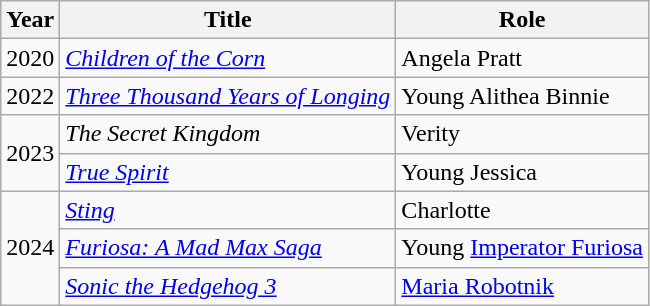<table class="wikitable sortable">
<tr>
<th>Year</th>
<th>Title</th>
<th>Role</th>
</tr>
<tr>
<td>2020</td>
<td><em><a href='#'>Children of the Corn</a></em></td>
<td>Angela Pratt</td>
</tr>
<tr>
<td>2022</td>
<td><em><a href='#'>Three Thousand Years of Longing</a></em></td>
<td>Young Alithea Binnie</td>
</tr>
<tr>
<td rowspan=2>2023</td>
<td><em>The Secret Kingdom</em></td>
<td>Verity</td>
</tr>
<tr>
<td><em><a href='#'>True Spirit</a></em></td>
<td>Young Jessica</td>
</tr>
<tr>
<td rowspan=3>2024</td>
<td><em><a href='#'>Sting</a></em></td>
<td>Charlotte</td>
</tr>
<tr>
<td><em><a href='#'>Furiosa: A Mad Max Saga</a></em></td>
<td>Young <a href='#'>Imperator Furiosa</a></td>
</tr>
<tr>
<td><em><a href='#'>Sonic the Hedgehog 3</a></em></td>
<td><a href='#'>Maria Robotnik</a></td>
</tr>
</table>
